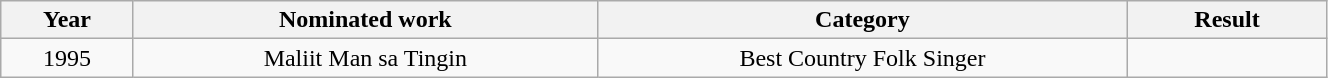<table width="70%" class="wikitable sortable">
<tr>
<th width="10%">Year</th>
<th width="35%">Nominated work</th>
<th width="40%">Category</th>
<th width="15%">Result</th>
</tr>
<tr>
<td align="center">1995</td>
<td align="center">Maliit Man sa Tingin</td>
<td align="center">Best Country Folk Singer</td>
<td></td>
</tr>
</table>
